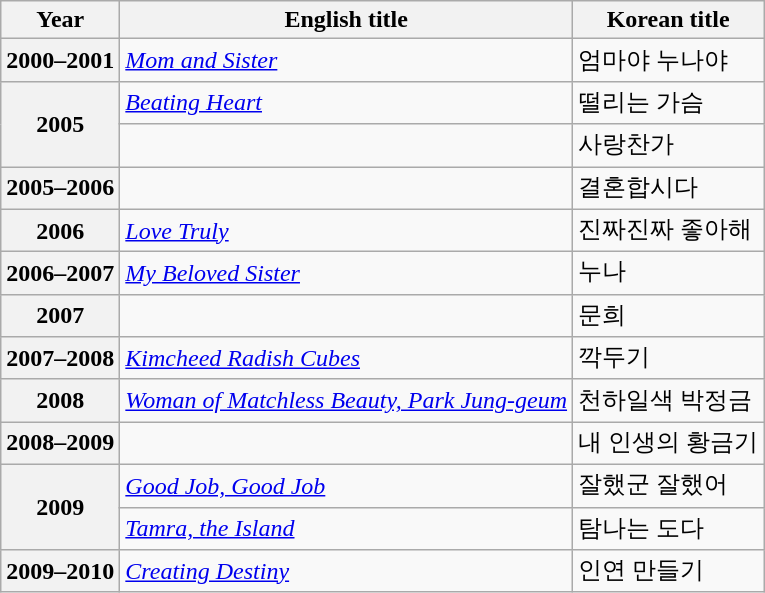<table class="wikitable sortable plainrowheaders">
<tr>
<th scope="col">Year</th>
<th scope="col">English title</th>
<th scope="col">Korean title</th>
</tr>
<tr>
<th scope="row">2000–2001</th>
<td><em><a href='#'>Mom and Sister</a></em></td>
<td>엄마야 누나야</td>
</tr>
<tr>
<th scope="row" rowspan="2">2005</th>
<td><em><a href='#'>Beating Heart</a></em></td>
<td>떨리는 가슴</td>
</tr>
<tr>
<td><em></em></td>
<td>사랑찬가</td>
</tr>
<tr>
<th scope="row">2005–2006</th>
<td><em></em></td>
<td>결혼합시다</td>
</tr>
<tr>
<th scope="row">2006</th>
<td><em><a href='#'>Love Truly</a></em></td>
<td>진짜진짜 좋아해</td>
</tr>
<tr>
<th scope="row">2006–2007</th>
<td><em><a href='#'>My Beloved Sister</a></em></td>
<td>누나</td>
</tr>
<tr>
<th scope="row">2007</th>
<td><em></em></td>
<td>문희</td>
</tr>
<tr>
<th scope="row">2007–2008</th>
<td><em><a href='#'>Kimcheed Radish Cubes</a></em></td>
<td>깍두기</td>
</tr>
<tr>
<th scope="row">2008</th>
<td><em><a href='#'>Woman of Matchless Beauty, Park Jung-geum</a></em></td>
<td>천하일색 박정금</td>
</tr>
<tr>
<th scope="row">2008–2009</th>
<td><em></em></td>
<td>내 인생의 황금기</td>
</tr>
<tr>
<th scope="row" rowspan="2">2009</th>
<td><em><a href='#'>Good Job, Good Job</a></em></td>
<td>잘했군 잘했어</td>
</tr>
<tr>
<td><em><a href='#'>Tamra, the Island</a></em></td>
<td>탐나는 도다</td>
</tr>
<tr>
<th scope="row">2009–2010</th>
<td><em><a href='#'>Creating Destiny</a></em></td>
<td>인연 만들기</td>
</tr>
</table>
